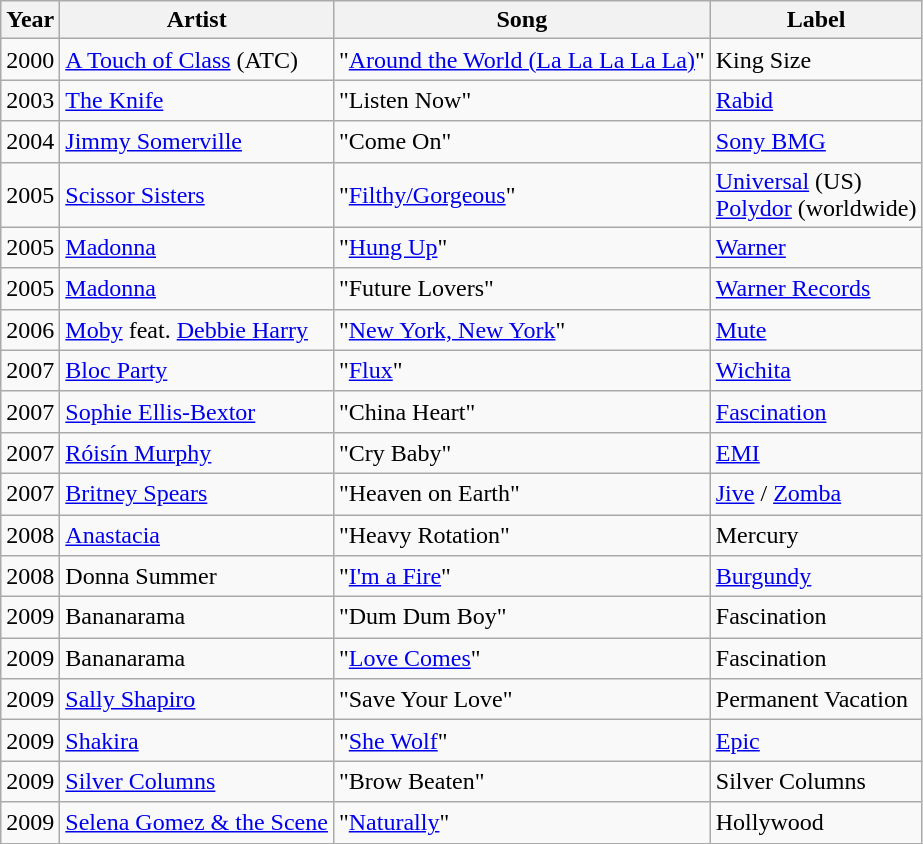<table class="wikitable">
<tr>
<th>Year</th>
<th>Artist</th>
<th>Song</th>
<th>Label</th>
</tr>
<tr>
<td height=20>2000</td>
<td><a href='#'>A Touch of Class</a> (ATC)</td>
<td>"<a href='#'>Around the World (La La La La La)</a>"</td>
<td>King Size</td>
</tr>
<tr>
<td height=20>2003</td>
<td><a href='#'>The Knife</a></td>
<td>"Listen Now"</td>
<td><a href='#'>Rabid</a></td>
</tr>
<tr>
<td height=20>2004</td>
<td><a href='#'>Jimmy Somerville</a></td>
<td>"Come On"</td>
<td><a href='#'>Sony BMG</a></td>
</tr>
<tr>
<td height=20>2005</td>
<td><a href='#'>Scissor Sisters</a></td>
<td>"<a href='#'>Filthy/Gorgeous</a>"</td>
<td><a href='#'>Universal</a> (US)<br><a href='#'>Polydor</a> (worldwide)</td>
</tr>
<tr>
<td height=20>2005</td>
<td><a href='#'>Madonna</a></td>
<td>"<a href='#'>Hung Up</a>"</td>
<td><a href='#'>Warner</a></td>
</tr>
<tr>
<td height=20>2005</td>
<td><a href='#'>Madonna</a></td>
<td>"Future Lovers"</td>
<td><a href='#'>Warner Records</a></td>
</tr>
<tr>
<td height=20>2006</td>
<td><a href='#'>Moby</a> feat. <a href='#'>Debbie Harry</a></td>
<td>"<a href='#'>New York, New York</a>"</td>
<td><a href='#'>Mute</a></td>
</tr>
<tr>
<td height=20>2007</td>
<td><a href='#'>Bloc Party</a></td>
<td>"<a href='#'>Flux</a>"</td>
<td><a href='#'>Wichita</a></td>
</tr>
<tr>
<td height=20>2007</td>
<td><a href='#'>Sophie Ellis-Bextor</a></td>
<td>"China Heart"</td>
<td><a href='#'>Fascination</a></td>
</tr>
<tr>
<td height=20>2007</td>
<td><a href='#'>Róisín Murphy</a></td>
<td>"Cry Baby"</td>
<td><a href='#'>EMI</a></td>
</tr>
<tr>
<td height=20>2007</td>
<td><a href='#'>Britney Spears</a></td>
<td>"Heaven on Earth"</td>
<td><a href='#'>Jive</a> / <a href='#'>Zomba</a></td>
</tr>
<tr>
<td height=20>2008</td>
<td><a href='#'>Anastacia</a></td>
<td>"Heavy Rotation"</td>
<td>Mercury</td>
</tr>
<tr>
<td height=20>2008</td>
<td>Donna Summer</td>
<td>"<a href='#'>I'm a Fire</a>"</td>
<td><a href='#'>Burgundy</a></td>
</tr>
<tr>
<td height=20>2009</td>
<td>Bananarama</td>
<td>"Dum Dum Boy"</td>
<td>Fascination</td>
</tr>
<tr>
<td height=20>2009</td>
<td>Bananarama</td>
<td>"<a href='#'>Love Comes</a>"</td>
<td>Fascination</td>
</tr>
<tr>
<td height=20>2009</td>
<td><a href='#'>Sally Shapiro</a></td>
<td>"Save Your Love"</td>
<td>Permanent Vacation</td>
</tr>
<tr>
<td height=20>2009</td>
<td><a href='#'>Shakira</a></td>
<td>"<a href='#'>She Wolf</a>"</td>
<td><a href='#'>Epic</a></td>
</tr>
<tr>
<td height=20>2009</td>
<td><a href='#'>Silver Columns</a></td>
<td>"Brow Beaten"</td>
<td>Silver Columns</td>
</tr>
<tr>
<td height=20>2009</td>
<td><a href='#'>Selena Gomez & the Scene</a></td>
<td>"<a href='#'>Naturally</a>"</td>
<td>Hollywood</td>
</tr>
</table>
